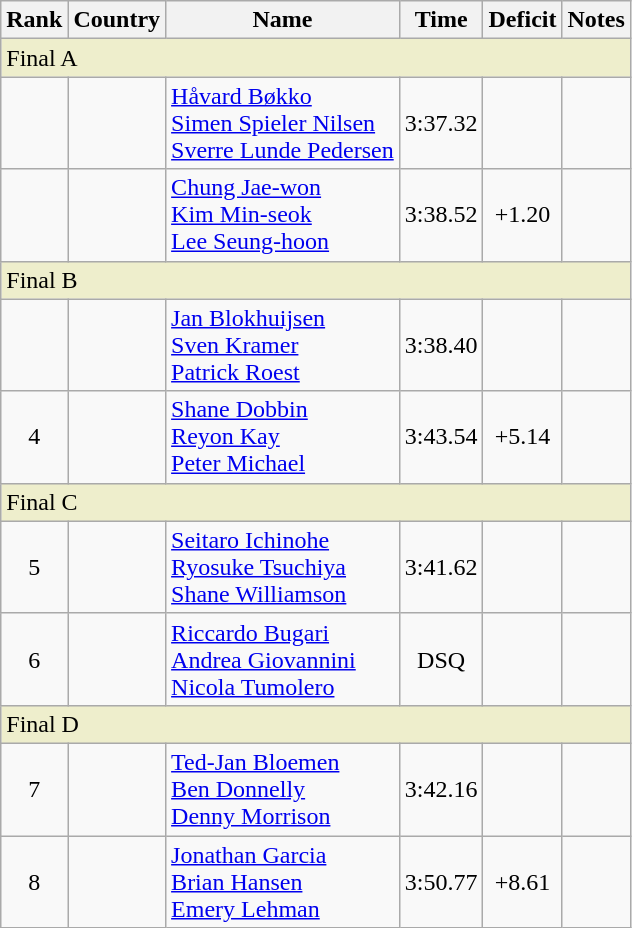<table class="wikitable" style="text-align:center;">
<tr>
<th>Rank</th>
<th>Country</th>
<th>Name</th>
<th>Time</th>
<th>Deficit</th>
<th>Notes</th>
</tr>
<tr>
<td colspan="6" align="left" style="background: #eeeecc">Final A</td>
</tr>
<tr>
<td></td>
<td align=left></td>
<td align=left><a href='#'>Håvard Bøkko</a><br><a href='#'>Simen Spieler Nilsen</a><br><a href='#'>Sverre Lunde Pedersen</a></td>
<td>3:37.32</td>
<td></td>
<td></td>
</tr>
<tr>
<td></td>
<td align=left></td>
<td align=left><a href='#'>Chung Jae-won</a><br><a href='#'>Kim Min-seok</a><br><a href='#'>Lee Seung-hoon</a></td>
<td>3:38.52</td>
<td>+1.20</td>
<td></td>
</tr>
<tr>
<td colspan="6" align="left" style="background: #eeeecc">Final B</td>
</tr>
<tr>
<td></td>
<td align=left></td>
<td align=left><a href='#'>Jan Blokhuijsen</a><br><a href='#'>Sven Kramer</a><br><a href='#'>Patrick Roest</a></td>
<td>3:38.40</td>
<td></td>
<td></td>
</tr>
<tr>
<td>4</td>
<td align=left></td>
<td align=left><a href='#'>Shane Dobbin</a><br><a href='#'>Reyon Kay</a><br><a href='#'>Peter Michael</a></td>
<td>3:43.54</td>
<td>+5.14</td>
<td></td>
</tr>
<tr>
<td colspan="6" align="left" style="background: #eeeecc">Final C</td>
</tr>
<tr>
<td>5</td>
<td align=left></td>
<td align=left><a href='#'>Seitaro Ichinohe</a><br><a href='#'>Ryosuke Tsuchiya</a><br><a href='#'>Shane Williamson</a></td>
<td>3:41.62</td>
<td></td>
<td></td>
</tr>
<tr>
<td>6</td>
<td align=left></td>
<td align=left><a href='#'>Riccardo Bugari</a><br><a href='#'>Andrea Giovannini</a><br><a href='#'>Nicola Tumolero</a></td>
<td>DSQ</td>
<td></td>
<td></td>
</tr>
<tr>
<td colspan="6" align="left" style="background: #eeeecc">Final D</td>
</tr>
<tr>
<td>7</td>
<td align=left></td>
<td align=left><a href='#'>Ted-Jan Bloemen</a><br><a href='#'>Ben Donnelly</a><br><a href='#'>Denny Morrison</a></td>
<td>3:42.16</td>
<td></td>
<td></td>
</tr>
<tr>
<td>8</td>
<td align=left></td>
<td align=left><a href='#'>Jonathan Garcia</a><br><a href='#'>Brian Hansen</a><br><a href='#'>Emery Lehman</a></td>
<td>3:50.77</td>
<td>+8.61</td>
<td></td>
</tr>
</table>
